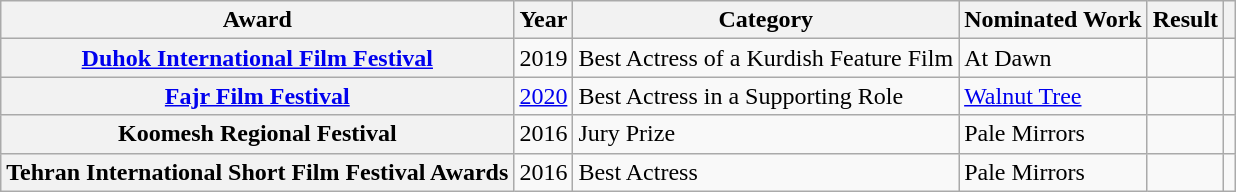<table class="wikitable sortable plainrowheaders">
<tr>
<th scope="col">Award</th>
<th scope="col">Year</th>
<th scope="col">Category</th>
<th scope="col">Nominated Work</th>
<th scope="col">Result</th>
<th scope="col" class="unsortable"></th>
</tr>
<tr>
<th scope="row"><a href='#'>Duhok International Film Festival</a></th>
<td>2019</td>
<td>Best Actress of a Kurdish Feature Film</td>
<td>At Dawn</td>
<td></td>
<td></td>
</tr>
<tr>
<th scope="row"><a href='#'>Fajr Film Festival</a></th>
<td><a href='#'>2020</a></td>
<td>Best Actress in a Supporting Role</td>
<td><a href='#'>Walnut Tree</a></td>
<td></td>
<td></td>
</tr>
<tr>
<th scope="row">Koomesh Regional Festival</th>
<td>2016</td>
<td>Jury Prize</td>
<td>Pale Mirrors</td>
<td></td>
<td></td>
</tr>
<tr>
<th scope="row">Tehran International Short Film Festival Awards</th>
<td>2016</td>
<td>Best Actress</td>
<td>Pale Mirrors</td>
<td></td>
<td></td>
</tr>
</table>
